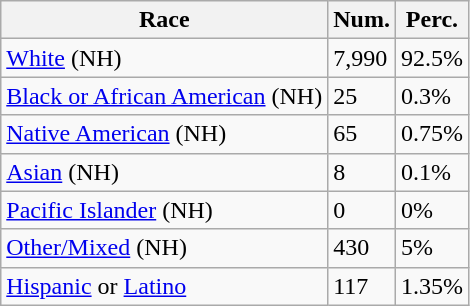<table class="wikitable">
<tr>
<th>Race</th>
<th>Num.</th>
<th>Perc.</th>
</tr>
<tr>
<td><a href='#'>White</a> (NH)</td>
<td>7,990</td>
<td>92.5%</td>
</tr>
<tr>
<td><a href='#'>Black or African American</a> (NH)</td>
<td>25</td>
<td>0.3%</td>
</tr>
<tr>
<td><a href='#'>Native American</a> (NH)</td>
<td>65</td>
<td>0.75%</td>
</tr>
<tr>
<td><a href='#'>Asian</a> (NH)</td>
<td>8</td>
<td>0.1%</td>
</tr>
<tr>
<td><a href='#'>Pacific Islander</a> (NH)</td>
<td>0</td>
<td>0%</td>
</tr>
<tr>
<td><a href='#'>Other/Mixed</a> (NH)</td>
<td>430</td>
<td>5%</td>
</tr>
<tr>
<td><a href='#'>Hispanic</a> or <a href='#'>Latino</a></td>
<td>117</td>
<td>1.35%</td>
</tr>
</table>
